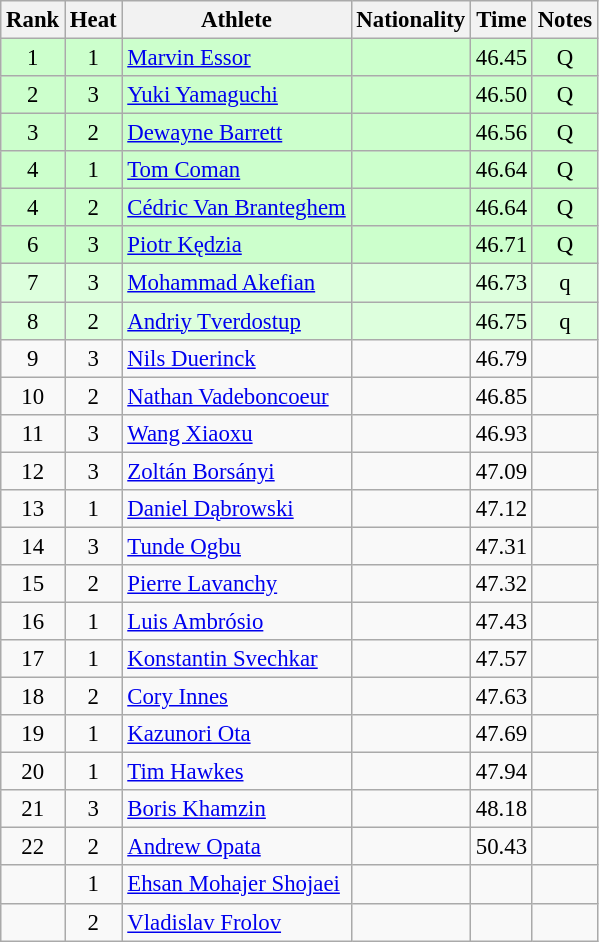<table class="wikitable sortable" style="text-align:center;font-size:95%">
<tr>
<th>Rank</th>
<th>Heat</th>
<th>Athlete</th>
<th>Nationality</th>
<th>Time</th>
<th>Notes</th>
</tr>
<tr bgcolor=ccffcc>
<td>1</td>
<td>1</td>
<td align="left"><a href='#'>Marvin Essor</a></td>
<td align=left></td>
<td>46.45</td>
<td>Q</td>
</tr>
<tr bgcolor=ccffcc>
<td>2</td>
<td>3</td>
<td align="left"><a href='#'>Yuki Yamaguchi</a></td>
<td align=left></td>
<td>46.50</td>
<td>Q</td>
</tr>
<tr bgcolor=ccffcc>
<td>3</td>
<td>2</td>
<td align="left"><a href='#'>Dewayne Barrett</a></td>
<td align=left></td>
<td>46.56</td>
<td>Q</td>
</tr>
<tr bgcolor=ccffcc>
<td>4</td>
<td>1</td>
<td align="left"><a href='#'>Tom Coman</a></td>
<td align=left></td>
<td>46.64</td>
<td>Q</td>
</tr>
<tr bgcolor=ccffcc>
<td>4</td>
<td>2</td>
<td align="left"><a href='#'>Cédric Van Branteghem</a></td>
<td align=left></td>
<td>46.64</td>
<td>Q</td>
</tr>
<tr bgcolor=ccffcc>
<td>6</td>
<td>3</td>
<td align="left"><a href='#'>Piotr Kędzia</a></td>
<td align=left></td>
<td>46.71</td>
<td>Q</td>
</tr>
<tr bgcolor=ddffdd>
<td>7</td>
<td>3</td>
<td align="left"><a href='#'>Mohammad Akefian</a></td>
<td align=left></td>
<td>46.73</td>
<td>q</td>
</tr>
<tr bgcolor=ddffdd>
<td>8</td>
<td>2</td>
<td align="left"><a href='#'>Andriy Tverdostup</a></td>
<td align=left></td>
<td>46.75</td>
<td>q</td>
</tr>
<tr>
<td>9</td>
<td>3</td>
<td align="left"><a href='#'>Nils Duerinck</a></td>
<td align=left></td>
<td>46.79</td>
<td></td>
</tr>
<tr>
<td>10</td>
<td>2</td>
<td align="left"><a href='#'>Nathan Vadeboncoeur</a></td>
<td align=left></td>
<td>46.85</td>
<td></td>
</tr>
<tr>
<td>11</td>
<td>3</td>
<td align="left"><a href='#'>Wang Xiaoxu</a></td>
<td align=left></td>
<td>46.93</td>
<td></td>
</tr>
<tr>
<td>12</td>
<td>3</td>
<td align="left"><a href='#'>Zoltán Borsányi</a></td>
<td align=left></td>
<td>47.09</td>
<td></td>
</tr>
<tr>
<td>13</td>
<td>1</td>
<td align="left"><a href='#'>Daniel Dąbrowski</a></td>
<td align=left></td>
<td>47.12</td>
<td></td>
</tr>
<tr>
<td>14</td>
<td>3</td>
<td align="left"><a href='#'>Tunde Ogbu</a></td>
<td align=left></td>
<td>47.31</td>
<td></td>
</tr>
<tr>
<td>15</td>
<td>2</td>
<td align="left"><a href='#'>Pierre Lavanchy</a></td>
<td align=left></td>
<td>47.32</td>
<td></td>
</tr>
<tr>
<td>16</td>
<td>1</td>
<td align="left"><a href='#'>Luis Ambrósio</a></td>
<td align=left></td>
<td>47.43</td>
<td></td>
</tr>
<tr>
<td>17</td>
<td>1</td>
<td align="left"><a href='#'>Konstantin Svechkar</a></td>
<td align=left></td>
<td>47.57</td>
<td></td>
</tr>
<tr>
<td>18</td>
<td>2</td>
<td align="left"><a href='#'>Cory Innes</a></td>
<td align=left></td>
<td>47.63</td>
<td></td>
</tr>
<tr>
<td>19</td>
<td>1</td>
<td align="left"><a href='#'>Kazunori Ota</a></td>
<td align=left></td>
<td>47.69</td>
<td></td>
</tr>
<tr>
<td>20</td>
<td>1</td>
<td align="left"><a href='#'>Tim Hawkes</a></td>
<td align=left></td>
<td>47.94</td>
<td></td>
</tr>
<tr>
<td>21</td>
<td>3</td>
<td align="left"><a href='#'>Boris Khamzin</a></td>
<td align=left></td>
<td>48.18</td>
<td></td>
</tr>
<tr>
<td>22</td>
<td>2</td>
<td align="left"><a href='#'>Andrew Opata</a></td>
<td align=left></td>
<td>50.43</td>
<td></td>
</tr>
<tr>
<td></td>
<td>1</td>
<td align="left"><a href='#'>Ehsan Mohajer Shojaei</a></td>
<td align=left></td>
<td></td>
<td></td>
</tr>
<tr>
<td></td>
<td>2</td>
<td align="left"><a href='#'>Vladislav Frolov</a></td>
<td align=left></td>
<td></td>
<td></td>
</tr>
</table>
